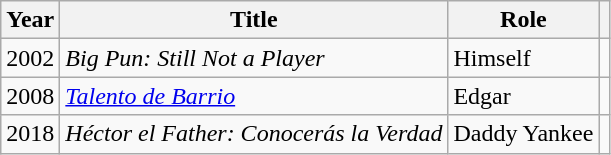<table class="wikitable">
<tr>
<th>Year</th>
<th>Title</th>
<th>Role</th>
<th></th>
</tr>
<tr>
<td>2002</td>
<td><em>Big Pun: Still Not a Player</em></td>
<td>Himself</td>
<td></td>
</tr>
<tr>
<td>2008</td>
<td><em><a href='#'>Talento de Barrio</a></em></td>
<td>Edgar</td>
<td></td>
</tr>
<tr>
<td>2018</td>
<td><em>Héctor el Father: Conocerás la Verdad</em></td>
<td>Daddy Yankee</td>
<td></td>
</tr>
</table>
